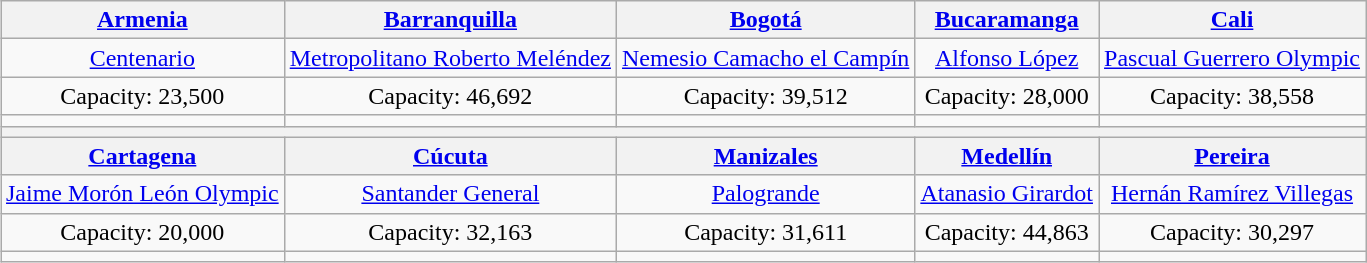<table class="wikitable" style="text-align:center; margin:0 auto; clear:both">
<tr>
<th><a href='#'>Armenia</a></th>
<th><a href='#'>Barranquilla</a></th>
<th><a href='#'>Bogotá</a></th>
<th><a href='#'>Bucaramanga</a></th>
<th><a href='#'>Cali</a></th>
</tr>
<tr>
<td><a href='#'>Centenario</a></td>
<td><a href='#'>Metropolitano Roberto Meléndez</a></td>
<td><a href='#'>Nemesio Camacho el Campín</a></td>
<td><a href='#'>Alfonso López</a></td>
<td><a href='#'>Pascual Guerrero Olympic</a></td>
</tr>
<tr>
<td>Capacity: 23,500</td>
<td>Capacity: 46,692</td>
<td>Capacity: 39,512</td>
<td>Capacity: 28,000</td>
<td>Capacity: 38,558</td>
</tr>
<tr>
<td></td>
<td></td>
<td></td>
<td></td>
<td></td>
</tr>
<tr>
<th rowspan="1" colspan="5"></th>
</tr>
<tr>
<th><a href='#'>Cartagena</a></th>
<th><a href='#'>Cúcuta</a></th>
<th><a href='#'>Manizales</a></th>
<th><a href='#'>Medellín</a></th>
<th><a href='#'>Pereira</a></th>
</tr>
<tr>
<td><a href='#'>Jaime Morón León Olympic</a></td>
<td><a href='#'>Santander General</a></td>
<td><a href='#'>Palogrande</a></td>
<td><a href='#'>Atanasio Girardot</a></td>
<td><a href='#'>Hernán Ramírez Villegas</a></td>
</tr>
<tr>
<td>Capacity: 20,000</td>
<td>Capacity: 32,163</td>
<td>Capacity: 31,611</td>
<td>Capacity: 44,863</td>
<td>Capacity: 30,297</td>
</tr>
<tr>
<td></td>
<td></td>
<td></td>
<td></td>
<td></td>
</tr>
</table>
